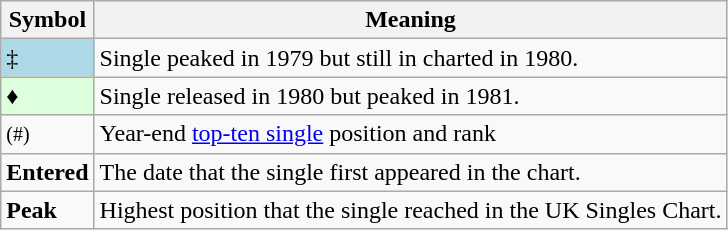<table Class="wikitable">
<tr>
<th>Symbol</th>
<th>Meaning</th>
</tr>
<tr>
<td bgcolor="lightblue">‡</td>
<td>Single peaked in 1979 but still in charted in 1980.</td>
</tr>
<tr>
<td bgcolor="#ddffdd">♦</td>
<td>Single released in 1980 but peaked in 1981.</td>
</tr>
<tr>
<td><small>(#)</small></td>
<td>Year-end <a href='#'>top-ten single</a> position and rank</td>
</tr>
<tr>
<td><strong>Entered</strong></td>
<td>The date that the single first appeared in the chart.</td>
</tr>
<tr>
<td><strong>Peak</strong></td>
<td>Highest position that the single reached in the UK Singles Chart.</td>
</tr>
</table>
